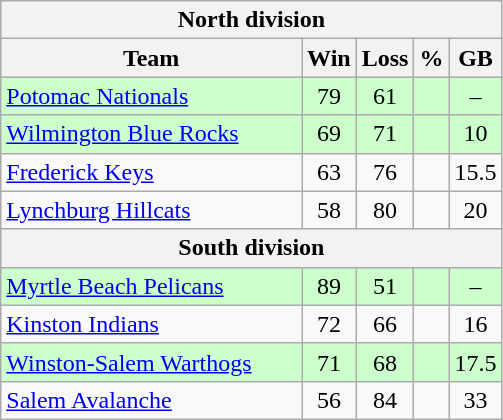<table class="wikitable">
<tr>
<th colspan="5">North division</th>
</tr>
<tr>
<th width="60%">Team</th>
<th>Win</th>
<th>Loss</th>
<th>%</th>
<th>GB</th>
</tr>
<tr align=center bgcolor=ccffcc>
<td align=left><a href='#'>Potomac Nationals</a></td>
<td>79</td>
<td>61</td>
<td></td>
<td>–</td>
</tr>
<tr align=center bgcolor=ccffcc>
<td align=left><a href='#'>Wilmington Blue Rocks</a></td>
<td>69</td>
<td>71</td>
<td></td>
<td>10</td>
</tr>
<tr align=center>
<td align=left><a href='#'>Frederick Keys</a></td>
<td>63</td>
<td>76</td>
<td></td>
<td>15.5</td>
</tr>
<tr align=center>
<td align=left><a href='#'>Lynchburg Hillcats</a></td>
<td>58</td>
<td>80</td>
<td></td>
<td>20</td>
</tr>
<tr>
<th colspan="5">South division</th>
</tr>
<tr align=center bgcolor=ccffcc>
<td align=left><a href='#'>Myrtle Beach Pelicans</a></td>
<td>89</td>
<td>51</td>
<td></td>
<td>–</td>
</tr>
<tr align=center>
<td align=left><a href='#'>Kinston Indians</a></td>
<td>72</td>
<td>66</td>
<td></td>
<td>16</td>
</tr>
<tr align=center bgcolor=ccffcc>
<td align=left><a href='#'>Winston-Salem Warthogs</a></td>
<td>71</td>
<td>68</td>
<td></td>
<td>17.5</td>
</tr>
<tr align=center>
<td align=left><a href='#'>Salem Avalanche</a></td>
<td>56</td>
<td>84</td>
<td></td>
<td>33</td>
</tr>
</table>
